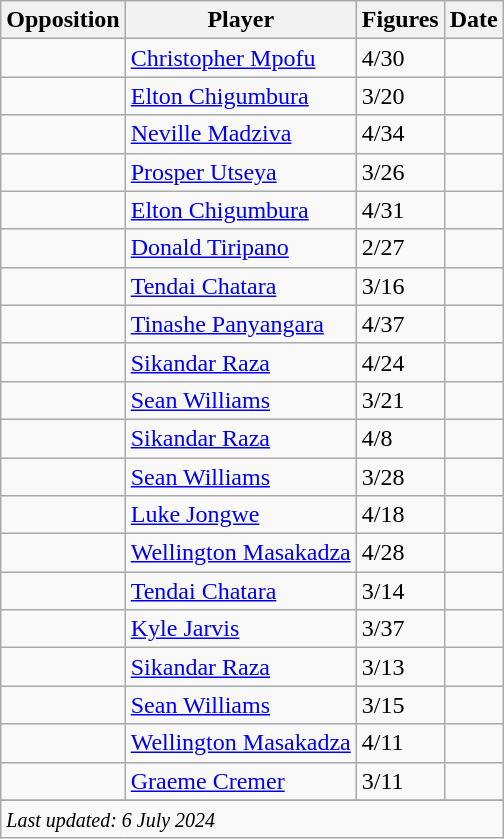<table class="wikitable sortable">
<tr>
<th>Opposition</th>
<th>Player</th>
<th>Figures</th>
<th>Date</th>
</tr>
<tr>
<td></td>
<td><a href='#'>Christopher Mpofu</a></td>
<td>4/30</td>
<td></td>
</tr>
<tr>
<td></td>
<td><a href='#'>Elton Chigumbura</a></td>
<td>3/20</td>
<td> </td>
</tr>
<tr>
<td></td>
<td><a href='#'>Neville Madziva</a></td>
<td>4/34</td>
<td></td>
</tr>
<tr>
<td></td>
<td><a href='#'>Prosper Utseya</a></td>
<td>3/26</td>
<td></td>
</tr>
<tr>
<td></td>
<td><a href='#'>Elton Chigumbura</a></td>
<td>4/31</td>
<td> </td>
</tr>
<tr>
<td></td>
<td><a href='#'>Donald Tiripano</a></td>
<td>2/27</td>
<td> </td>
</tr>
<tr>
<td></td>
<td><a href='#'>Tendai Chatara</a></td>
<td>3/16</td>
<td></td>
</tr>
<tr>
<td></td>
<td><a href='#'>Tinashe Panyangara</a></td>
<td>4/37</td>
<td> </td>
</tr>
<tr>
<td></td>
<td><a href='#'>Sikandar Raza</a></td>
<td>4/24</td>
<td></td>
</tr>
<tr>
<td></td>
<td><a href='#'>Sean Williams</a></td>
<td>3/21</td>
<td></td>
</tr>
<tr>
<td></td>
<td><a href='#'>Sikandar Raza</a></td>
<td>4/8</td>
<td> </td>
</tr>
<tr>
<td></td>
<td><a href='#'>Sean Williams</a></td>
<td>3/28</td>
<td></td>
</tr>
<tr>
<td></td>
<td><a href='#'>Luke Jongwe</a></td>
<td>4/18</td>
<td></td>
</tr>
<tr>
<td></td>
<td><a href='#'>Wellington Masakadza</a></td>
<td>4/28</td>
<td> </td>
</tr>
<tr>
<td></td>
<td><a href='#'>Tendai Chatara</a></td>
<td>3/14</td>
<td></td>
</tr>
<tr>
<td></td>
<td><a href='#'>Kyle Jarvis</a></td>
<td>3/37</td>
<td></td>
</tr>
<tr>
<td></td>
<td><a href='#'>Sikandar Raza</a></td>
<td>3/13</td>
<td></td>
</tr>
<tr>
<td></td>
<td><a href='#'>Sean Williams</a></td>
<td>3/15</td>
<td> </td>
</tr>
<tr>
<td></td>
<td><a href='#'>Wellington Masakadza</a></td>
<td>4/11</td>
<td></td>
</tr>
<tr>
<td></td>
<td><a href='#'>Graeme Cremer</a></td>
<td>3/11</td>
<td></td>
</tr>
<tr>
</tr>
<tr class=sortbottom>
<td colspan=5><small><em>Last updated: 6 July 2024</em></small></td>
</tr>
</table>
